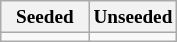<table class="wikitable" style="font-size:80%">
<tr>
<th width=50%>Seeded</th>
<th width=50%>Unseeded</th>
</tr>
<tr>
<td valign=top></td>
<td valign=top></td>
</tr>
</table>
